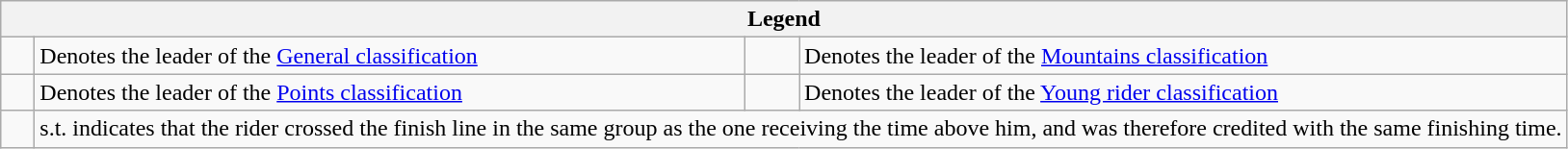<table class="wikitable">
<tr>
<th colspan=4>Legend</th>
</tr>
<tr>
<td>    </td>
<td>Denotes the leader of the <a href='#'>General classification</a></td>
<td>    </td>
<td>Denotes the leader of the <a href='#'>Mountains classification</a></td>
</tr>
<tr>
<td>    </td>
<td>Denotes the leader of the <a href='#'>Points classification</a></td>
<td>    </td>
<td>Denotes the leader of the <a href='#'>Young rider classification</a></td>
</tr>
<tr>
<td>  </td>
<td colspan=3>s.t. indicates that the rider crossed the finish line in the same group as the one receiving the time above him, and was therefore credited with the same finishing time.</td>
</tr>
</table>
